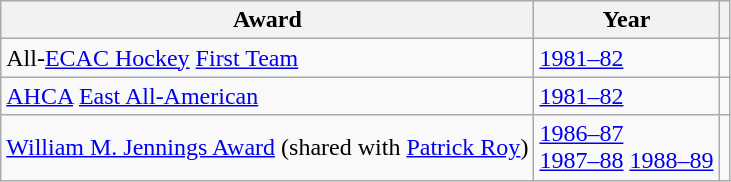<table class="wikitable">
<tr>
<th>Award</th>
<th>Year</th>
<th></th>
</tr>
<tr>
<td>All-<a href='#'>ECAC Hockey</a> <a href='#'>First Team</a></td>
<td><a href='#'>1981–82</a></td>
<td></td>
</tr>
<tr>
<td><a href='#'>AHCA</a> <a href='#'>East All-American</a></td>
<td><a href='#'>1981–82</a></td>
<td></td>
</tr>
<tr>
<td rowspan="3"><a href='#'>William M. Jennings Award</a> (shared with <a href='#'>Patrick Roy</a>)</td>
<td><a href='#'>1986–87</a><br><a href='#'>1987–88</a>
<a href='#'>1988–89</a></td>
<td></td>
</tr>
</table>
